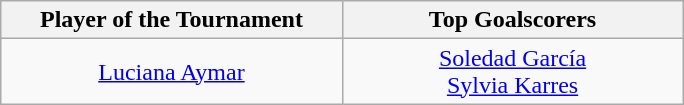<table class=wikitable style="margin:auto; text-align:center">
<tr>
<th style="width: 220px;">Player of the Tournament</th>
<th style="width: 220px;">Top Goalscorers</th>
</tr>
<tr>
<td> <a href='#'>Luciana Aymar</a></td>
<td> <a href='#'>Soledad García</a><br> <a href='#'>Sylvia Karres</a></td>
</tr>
</table>
